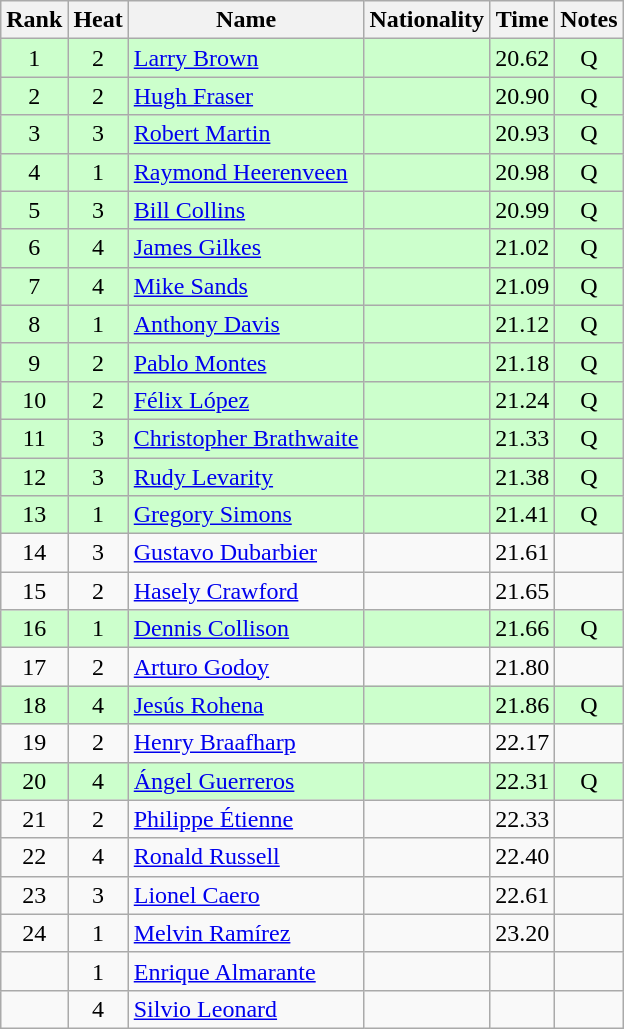<table class="wikitable sortable" style="text-align:center">
<tr>
<th>Rank</th>
<th>Heat</th>
<th>Name</th>
<th>Nationality</th>
<th>Time</th>
<th>Notes</th>
</tr>
<tr bgcolor=ccffcc>
<td>1</td>
<td>2</td>
<td align=left><a href='#'>Larry Brown</a></td>
<td align=left></td>
<td>20.62</td>
<td>Q</td>
</tr>
<tr bgcolor=ccffcc>
<td>2</td>
<td>2</td>
<td align=left><a href='#'>Hugh Fraser</a></td>
<td align=left></td>
<td>20.90</td>
<td>Q</td>
</tr>
<tr bgcolor=ccffcc>
<td>3</td>
<td>3</td>
<td align=left><a href='#'>Robert Martin</a></td>
<td align=left></td>
<td>20.93</td>
<td>Q</td>
</tr>
<tr bgcolor=ccffcc>
<td>4</td>
<td>1</td>
<td align=left><a href='#'>Raymond Heerenveen</a></td>
<td align=left></td>
<td>20.98</td>
<td>Q</td>
</tr>
<tr bgcolor=ccffcc>
<td>5</td>
<td>3</td>
<td align=left><a href='#'>Bill Collins</a></td>
<td align=left></td>
<td>20.99</td>
<td>Q</td>
</tr>
<tr bgcolor=ccffcc>
<td>6</td>
<td>4</td>
<td align=left><a href='#'>James Gilkes</a></td>
<td align=left></td>
<td>21.02</td>
<td>Q</td>
</tr>
<tr bgcolor=ccffcc>
<td>7</td>
<td>4</td>
<td align=left><a href='#'>Mike Sands</a></td>
<td align=left></td>
<td>21.09</td>
<td>Q</td>
</tr>
<tr bgcolor=ccffcc>
<td>8</td>
<td>1</td>
<td align=left><a href='#'>Anthony Davis</a></td>
<td align=left></td>
<td>21.12</td>
<td>Q</td>
</tr>
<tr bgcolor=ccffcc>
<td>9</td>
<td>2</td>
<td align=left><a href='#'>Pablo Montes</a></td>
<td align=left></td>
<td>21.18</td>
<td>Q</td>
</tr>
<tr bgcolor=ccffcc>
<td>10</td>
<td>2</td>
<td align=left><a href='#'>Félix López</a></td>
<td align=left></td>
<td>21.24</td>
<td>Q</td>
</tr>
<tr bgcolor=ccffcc>
<td>11</td>
<td>3</td>
<td align=left><a href='#'>Christopher Brathwaite</a></td>
<td align=left></td>
<td>21.33</td>
<td>Q</td>
</tr>
<tr bgcolor=ccffcc>
<td>12</td>
<td>3</td>
<td align=left><a href='#'>Rudy Levarity</a></td>
<td align=left></td>
<td>21.38</td>
<td>Q</td>
</tr>
<tr bgcolor=ccffcc>
<td>13</td>
<td>1</td>
<td align=left><a href='#'>Gregory Simons</a></td>
<td align=left></td>
<td>21.41</td>
<td>Q</td>
</tr>
<tr>
<td>14</td>
<td>3</td>
<td align=left><a href='#'>Gustavo Dubarbier</a></td>
<td align=left></td>
<td>21.61</td>
<td></td>
</tr>
<tr>
<td>15</td>
<td>2</td>
<td align=left><a href='#'>Hasely Crawford</a></td>
<td align=left></td>
<td>21.65</td>
<td></td>
</tr>
<tr bgcolor=ccffcc>
<td>16</td>
<td>1</td>
<td align=left><a href='#'>Dennis Collison</a></td>
<td align=left></td>
<td>21.66</td>
<td>Q</td>
</tr>
<tr>
<td>17</td>
<td>2</td>
<td align=left><a href='#'>Arturo Godoy</a></td>
<td align=left></td>
<td>21.80</td>
<td></td>
</tr>
<tr bgcolor=ccffcc>
<td>18</td>
<td>4</td>
<td align=left><a href='#'>Jesús Rohena</a></td>
<td align=left></td>
<td>21.86</td>
<td>Q</td>
</tr>
<tr>
<td>19</td>
<td>2</td>
<td align=left><a href='#'>Henry Braafharp</a></td>
<td align=left></td>
<td>22.17</td>
<td></td>
</tr>
<tr bgcolor=ccffcc>
<td>20</td>
<td>4</td>
<td align=left><a href='#'>Ángel Guerreros</a></td>
<td align=left></td>
<td>22.31</td>
<td>Q</td>
</tr>
<tr>
<td>21</td>
<td>2</td>
<td align=left><a href='#'>Philippe Étienne</a></td>
<td align=left></td>
<td>22.33</td>
<td></td>
</tr>
<tr>
<td>22</td>
<td>4</td>
<td align=left><a href='#'>Ronald Russell</a></td>
<td align=left></td>
<td>22.40</td>
<td></td>
</tr>
<tr>
<td>23</td>
<td>3</td>
<td align=left><a href='#'>Lionel Caero</a></td>
<td align=left></td>
<td>22.61</td>
<td></td>
</tr>
<tr>
<td>24</td>
<td>1</td>
<td align=left><a href='#'>Melvin Ramírez</a></td>
<td align=left></td>
<td>23.20</td>
<td></td>
</tr>
<tr>
<td></td>
<td>1</td>
<td align=left><a href='#'>Enrique Almarante</a></td>
<td align=left></td>
<td></td>
<td></td>
</tr>
<tr>
<td></td>
<td>4</td>
<td align=left><a href='#'>Silvio Leonard</a></td>
<td align=left></td>
<td></td>
<td></td>
</tr>
</table>
